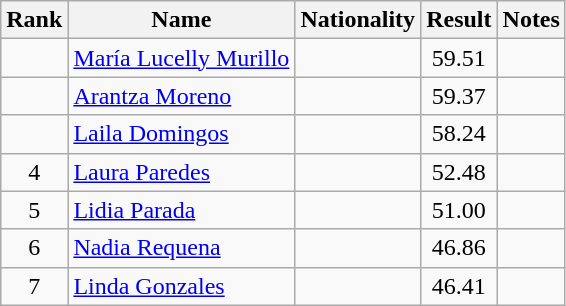<table class="wikitable sortable" style="text-align:center">
<tr>
<th>Rank</th>
<th>Name</th>
<th>Nationality</th>
<th>Result</th>
<th>Notes</th>
</tr>
<tr>
<td></td>
<td align=left><a href='#'>María Lucelly Murillo</a></td>
<td align=left></td>
<td>59.51</td>
<td></td>
</tr>
<tr>
<td></td>
<td align=left><a href='#'>Arantza Moreno</a></td>
<td align=left></td>
<td>59.37</td>
<td></td>
</tr>
<tr>
<td></td>
<td align=left><a href='#'>Laila Domingos</a></td>
<td align=left></td>
<td>58.24</td>
<td></td>
</tr>
<tr>
<td>4</td>
<td align=left><a href='#'>Laura Paredes</a></td>
<td align=left></td>
<td>52.48</td>
<td></td>
</tr>
<tr>
<td>5</td>
<td align=left><a href='#'>Lidia Parada</a></td>
<td align=left></td>
<td>51.00</td>
<td></td>
</tr>
<tr>
<td>6</td>
<td align=left><a href='#'>Nadia Requena</a></td>
<td align=left></td>
<td>46.86</td>
<td></td>
</tr>
<tr>
<td>7</td>
<td align=left><a href='#'>Linda Gonzales</a></td>
<td align=left></td>
<td>46.41</td>
<td></td>
</tr>
</table>
